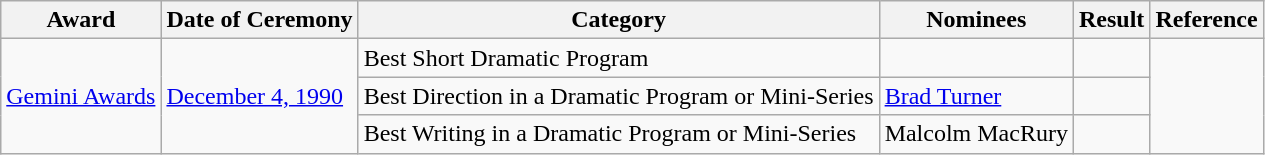<table class="wikitable">
<tr>
<th>Award</th>
<th>Date of Ceremony</th>
<th>Category</th>
<th>Nominees</th>
<th>Result</th>
<th>Reference</th>
</tr>
<tr>
<td rowspan="3"><a href='#'>Gemini Awards</a></td>
<td rowspan="3"><a href='#'>December 4, 1990</a></td>
<td>Best Short Dramatic Program</td>
<td></td>
<td></td>
<td rowspan=3></td>
</tr>
<tr>
<td>Best Direction in a Dramatic Program or Mini-Series</td>
<td><a href='#'>Brad Turner</a></td>
<td></td>
</tr>
<tr>
<td>Best Writing in a Dramatic Program or Mini-Series</td>
<td>Malcolm MacRury</td>
<td></td>
</tr>
</table>
